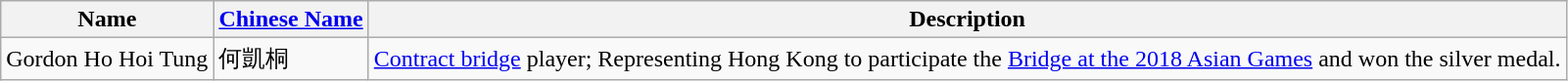<table class="wikitable">
<tr>
<th>Name</th>
<th><a href='#'>Chinese Name</a></th>
<th>Description</th>
</tr>
<tr>
<td>Gordon Ho Hoi Tung</td>
<td>何凱桐</td>
<td><a href='#'>Contract bridge</a> player; Representing Hong Kong to participate the <a href='#'>Bridge at the 2018 Asian Games</a> and won the silver medal.</td>
</tr>
</table>
